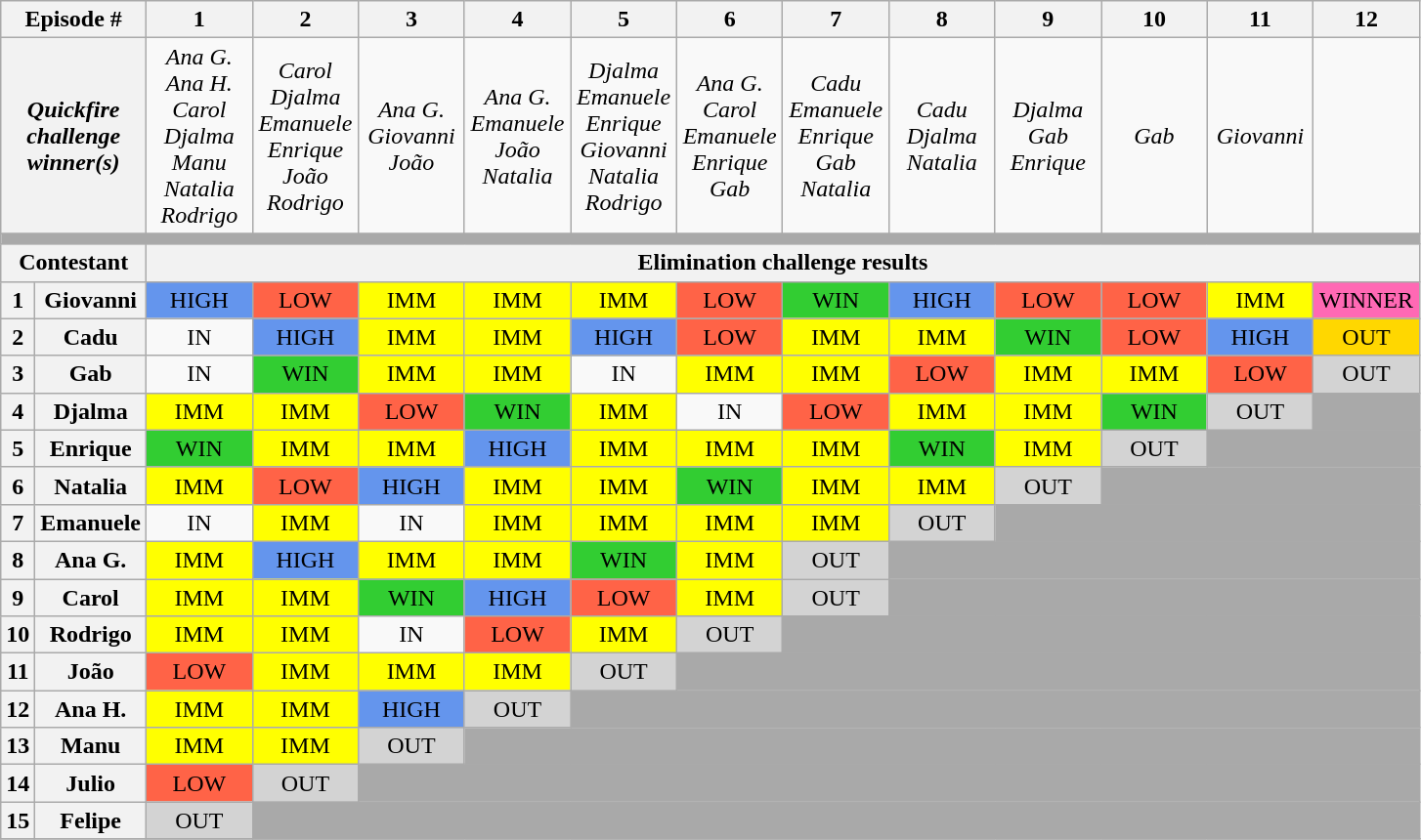<table class="wikitable" style="text-align:center; font-size:100%;">
<tr>
<th colspan=2>Episode #</th>
<th width=065>1</th>
<th width=065>2</th>
<th width=065>3</th>
<th width=065>4</th>
<th width=065>5</th>
<th width=065>6</th>
<th width=065>7</th>
<th width=065>8</th>
<th width=065>9</th>
<th width=065>10</th>
<th width=065>11</th>
<th width=065>12</th>
</tr>
<tr>
<th colspan=02><em>Quickfire<br>challenge<br>winner(s)</em></th>
<td><em>Ana G.<br>Ana H.<br>Carol<br>Djalma<br>Manu<br>Natalia<br>Rodrigo</em></td>
<td><em>Carol<br>Djalma<br>Emanuele<br>Enrique<br>João<br>Rodrigo</em></td>
<td><em>Ana G.<br>Giovanni<br>João</em></td>
<td><em>Ana G.<br>Emanuele<br>João<br>Natalia</em></td>
<td><em>Djalma<br>Emanuele<br>Enrique<br>Giovanni<br>Natalia<br>Rodrigo</em></td>
<td><em>Ana G.<br>Carol<br>Emanuele<br>Enrique<br>Gab</em></td>
<td><em>Cadu<br>Emanuele<br>Enrique<br>Gab<br>Natalia</em></td>
<td><em>Cadu<br>Djalma<br>Natalia</em></td>
<td><em>Djalma<br>Gab<br>Enrique</em></td>
<td><em>Gab</em></td>
<td><em>Giovanni</em></td>
<td></td>
</tr>
<tr>
<td colspan=14 bgcolor=A9A9A9></td>
</tr>
<tr>
<th colspan=02>Contestant</th>
<th colspan=12>Elimination challenge results</th>
</tr>
<tr>
<th>1</th>
<th>Giovanni</th>
<td bgcolor=6495ED>HIGH</td>
<td bgcolor=FF6347>LOW</td>
<td bgcolor=FFFF00>IMM</td>
<td bgcolor=FFFF00>IMM</td>
<td bgcolor=FFFF00>IMM</td>
<td bgcolor=FF6347>LOW</td>
<td bgcolor=32CD32>WIN</td>
<td bgcolor=6495ED>HIGH</td>
<td bgcolor=FF6347>LOW</td>
<td bgcolor=FF6347>LOW</td>
<td bgcolor=FFFF00>IMM</td>
<td bgcolor=FF69B4>WINNER</td>
</tr>
<tr>
<th>2</th>
<th>Cadu</th>
<td>IN</td>
<td bgcolor=6495ED>HIGH</td>
<td bgcolor=FFFF00>IMM</td>
<td bgcolor=FFFF00>IMM</td>
<td bgcolor=6495ED>HIGH</td>
<td bgcolor=FF6347>LOW</td>
<td bgcolor=FFFF00>IMM</td>
<td bgcolor=FFFF00>IMM</td>
<td bgcolor=32CD32>WIN</td>
<td bgcolor=FF6347>LOW</td>
<td bgcolor=6495ED>HIGH</td>
<td bgcolor=FFD700>OUT</td>
</tr>
<tr>
<th>3</th>
<th>Gab</th>
<td>IN</td>
<td bgcolor=32CD32>WIN</td>
<td bgcolor=FFFF00>IMM</td>
<td bgcolor=FFFF00>IMM</td>
<td>IN</td>
<td bgcolor=FFFF00>IMM</td>
<td bgcolor=FFFF00>IMM</td>
<td bgcolor=FF6347>LOW</td>
<td bgcolor=FFFF00>IMM</td>
<td bgcolor=FFFF00>IMM</td>
<td bgcolor=FF6347>LOW</td>
<td bgcolor=D3D3D3>OUT</td>
</tr>
<tr>
<th>4</th>
<th>Djalma</th>
<td bgcolor=FFFF00>IMM</td>
<td bgcolor=FFFF00>IMM</td>
<td bgcolor=FF6347>LOW</td>
<td bgcolor=32CD32>WIN</td>
<td bgcolor=FFFF00>IMM</td>
<td>IN</td>
<td bgcolor=FF6347>LOW</td>
<td bgcolor=FFFF00>IMM</td>
<td bgcolor=FFFF00>IMM</td>
<td bgcolor=32CD32>WIN</td>
<td bgcolor=D3D3D3>OUT</td>
<td bgcolor=A9A9A9></td>
</tr>
<tr>
<th>5</th>
<th>Enrique</th>
<td bgcolor=32CD32>WIN</td>
<td bgcolor=FFFF00>IMM</td>
<td bgcolor=FFFF00>IMM</td>
<td bgcolor=6495ED>HIGH</td>
<td bgcolor=FFFF00>IMM</td>
<td bgcolor=FFFF00>IMM</td>
<td bgcolor=FFFF00>IMM</td>
<td bgcolor=32CD32>WIN</td>
<td bgcolor=FFFF00>IMM</td>
<td bgcolor=D3D3D3>OUT</td>
<td bgcolor=A9A9A9 colspan=2></td>
</tr>
<tr>
<th>6</th>
<th>Natalia</th>
<td bgcolor=FFFF00>IMM</td>
<td bgcolor=FF6347>LOW</td>
<td bgcolor=6495ED>HIGH</td>
<td bgcolor=FFFF00>IMM</td>
<td bgcolor=FFFF00>IMM</td>
<td bgcolor=32CD32>WIN</td>
<td bgcolor=FFFF00>IMM</td>
<td bgcolor=FFFF00>IMM</td>
<td bgcolor=D3D3D3>OUT</td>
<td bgcolor=A9A9A9 colspan=3></td>
</tr>
<tr>
<th>7</th>
<th>Emanuele</th>
<td>IN</td>
<td bgcolor=FFFF00>IMM</td>
<td>IN</td>
<td bgcolor=FFFF00>IMM</td>
<td bgcolor=FFFF00>IMM</td>
<td bgcolor=FFFF00>IMM</td>
<td bgcolor=FFFF00>IMM</td>
<td bgcolor=D3D3D3>OUT</td>
<td bgcolor=A9A9A9 colspan=4></td>
</tr>
<tr>
<th>8</th>
<th>Ana G.</th>
<td bgcolor=FFFF00>IMM</td>
<td bgcolor=6495ED>HIGH</td>
<td bgcolor=FFFF00>IMM</td>
<td bgcolor=FFFF00>IMM</td>
<td bgcolor=32CD32>WIN</td>
<td bgcolor=FFFF00>IMM</td>
<td bgcolor=D3D3D3>OUT</td>
<td bgcolor=A9A9A9 colspan=5></td>
</tr>
<tr>
<th>9</th>
<th>Carol</th>
<td bgcolor=FFFF00>IMM</td>
<td bgcolor=FFFF00>IMM</td>
<td bgcolor=32CD32>WIN</td>
<td bgcolor=6495ED>HIGH</td>
<td bgcolor=FF6347>LOW</td>
<td bgcolor=FFFF00>IMM</td>
<td bgcolor=D3D3D3>OUT</td>
<td bgcolor=A9A9A9 colspan=5></td>
</tr>
<tr>
<th>10</th>
<th>Rodrigo</th>
<td bgcolor=FFFF00>IMM</td>
<td bgcolor=FFFF00>IMM</td>
<td>IN</td>
<td bgcolor=FF6347>LOW</td>
<td bgcolor=FFFF00>IMM</td>
<td bgcolor=D3D3D3>OUT</td>
<td bgcolor=A9A9A9 colspan=6></td>
</tr>
<tr>
<th>11</th>
<th>João</th>
<td bgcolor=FF6347>LOW</td>
<td bgcolor=FFFF00>IMM</td>
<td bgcolor=FFFF00>IMM</td>
<td bgcolor=FFFF00>IMM</td>
<td bgcolor=D3D3D3>OUT</td>
<td bgcolor=A9A9A9 colspan=7></td>
</tr>
<tr>
<th>12</th>
<th>Ana H.</th>
<td bgcolor=FFFF00>IMM</td>
<td bgcolor=FFFF00>IMM</td>
<td bgcolor=6495ED>HIGH</td>
<td bgcolor=D3D3D3>OUT</td>
<td bgcolor=A9A9A9 colspan=8></td>
</tr>
<tr>
<th>13</th>
<th>Manu</th>
<td bgcolor=FFFF00>IMM</td>
<td bgcolor=FFFF00>IMM</td>
<td bgcolor=D3D3D3>OUT</td>
<td bgcolor=A9A9A9 colspan=9></td>
</tr>
<tr>
<th>14</th>
<th>Julio</th>
<td bgcolor=FF6347>LOW</td>
<td bgcolor=D3D3D3>OUT</td>
<td bgcolor=A9A9A9 colspan=10></td>
</tr>
<tr>
<th>15</th>
<th>Felipe</th>
<td bgcolor=D3D3D3>OUT</td>
<td bgcolor=A9A9A9 colspan=11></td>
</tr>
<tr>
</tr>
</table>
